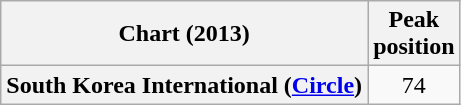<table class="wikitable plainrowheaders">
<tr>
<th scope="col">Chart (2013)</th>
<th>Peak<br>position</th>
</tr>
<tr>
<th scope="row">South Korea International (<a href='#'>Circle</a>)</th>
<td align="center">74</td>
</tr>
</table>
